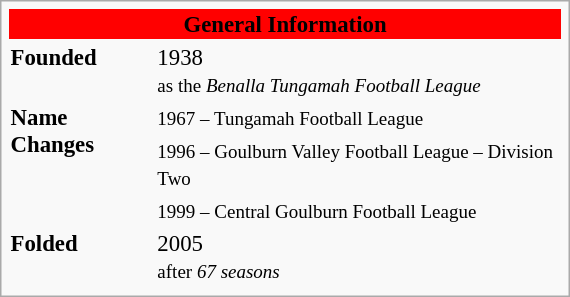<table class="infobox" style="width: 25em; font-size: 95%;">
<tr>
<th style="text-align:center;" colspan="2" bgcolor="Red" div style="color:White"><strong>General Information</strong></th>
</tr>
<tr style="vertical-align: top;">
<td><strong>Founded</strong></td>
<td>1938<br><small>as the <em>Benalla Tungamah Football League</em></small></td>
</tr>
<tr>
<td rowspan="3"><strong>Name Changes</strong></td>
<td><small>1967 – Tungamah Football League</small></td>
</tr>
<tr>
<td><small>1996 – Goulburn Valley Football League – Division Two</small></td>
</tr>
<tr>
<td><small>1999 – Central Goulburn Football League</small></td>
</tr>
<tr>
<td><strong>Folded</strong></td>
<td>2005<br><small>after <em>67 seasons</em></small></td>
</tr>
<tr>
</tr>
</table>
